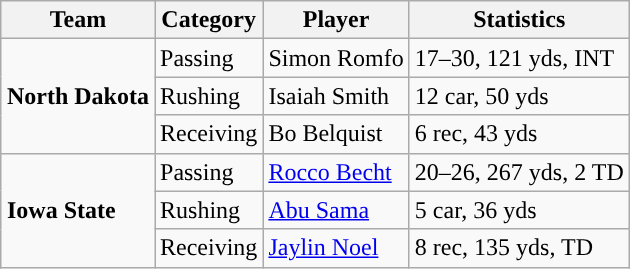<table class="wikitable" style="float: right;">
<tr>
<th>Team</th>
<th>Category</th>
<th>Player</th>
<th>Statistics</th>
</tr>
<tr>
<td rowspan=3><strong>North Dakota</strong></td>
<td>Passing</td>
<td>Simon Romfo</td>
<td>17–30, 121 yds, INT</td>
</tr>
<tr>
<td>Rushing</td>
<td>Isaiah Smith</td>
<td>12 car, 50 yds</td>
</tr>
<tr>
<td>Receiving</td>
<td>Bo Belquist</td>
<td>6 rec, 43 yds</td>
</tr>
<tr>
<td rowspan=3><strong>Iowa State</strong></td>
<td>Passing</td>
<td><a href='#'>Rocco Becht</a></td>
<td>20–26, 267 yds, 2 TD</td>
</tr>
<tr>
<td>Rushing</td>
<td><a href='#'>Abu Sama</a></td>
<td>5 car, 36 yds</td>
</tr>
<tr>
<td>Receiving</td>
<td><a href='#'>Jaylin Noel</a></td>
<td>8 rec, 135 yds, TD</td>
</tr>
</table>
